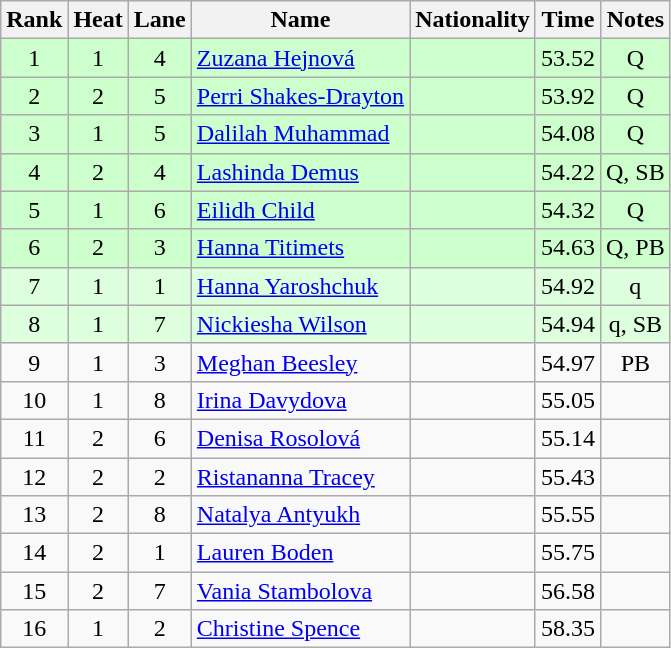<table class="wikitable sortable" style="text-align:center">
<tr>
<th>Rank</th>
<th>Heat</th>
<th>Lane</th>
<th>Name</th>
<th>Nationality</th>
<th>Time</th>
<th>Notes</th>
</tr>
<tr bgcolor=ccffcc>
<td>1</td>
<td>1</td>
<td>4</td>
<td align=left><a href='#'>Zuzana Hejnová</a></td>
<td align=left></td>
<td>53.52</td>
<td>Q</td>
</tr>
<tr bgcolor=ccffcc>
<td>2</td>
<td>2</td>
<td>5</td>
<td align=left><a href='#'>Perri Shakes-Drayton</a></td>
<td align=left></td>
<td>53.92</td>
<td>Q</td>
</tr>
<tr bgcolor=ccffcc>
<td>3</td>
<td>1</td>
<td>5</td>
<td align=left><a href='#'>Dalilah Muhammad</a></td>
<td align=left></td>
<td>54.08</td>
<td>Q</td>
</tr>
<tr bgcolor=ccffcc>
<td>4</td>
<td>2</td>
<td>4</td>
<td align=left><a href='#'>Lashinda Demus</a></td>
<td align=left></td>
<td>54.22</td>
<td>Q, SB</td>
</tr>
<tr bgcolor=ccffcc>
<td>5</td>
<td>1</td>
<td>6</td>
<td align=left><a href='#'>Eilidh Child</a></td>
<td align=left></td>
<td>54.32</td>
<td>Q</td>
</tr>
<tr bgcolor=ccffcc>
<td>6</td>
<td>2</td>
<td>3</td>
<td align=left><a href='#'>Hanna Titimets</a></td>
<td align=left></td>
<td>54.63</td>
<td>Q, PB</td>
</tr>
<tr bgcolor=ddffdd>
<td>7</td>
<td>1</td>
<td>1</td>
<td align=left><a href='#'>Hanna Yaroshchuk</a></td>
<td align=left></td>
<td>54.92</td>
<td>q</td>
</tr>
<tr bgcolor=ddffdd>
<td>8</td>
<td>1</td>
<td>7</td>
<td align=left><a href='#'>Nickiesha Wilson</a></td>
<td align=left></td>
<td>54.94</td>
<td>q, SB</td>
</tr>
<tr>
<td>9</td>
<td>1</td>
<td>3</td>
<td align=left><a href='#'>Meghan Beesley</a></td>
<td align=left></td>
<td>54.97</td>
<td>PB</td>
</tr>
<tr>
<td>10</td>
<td>1</td>
<td>8</td>
<td align=left><a href='#'>Irina Davydova</a></td>
<td align=left></td>
<td>55.05</td>
<td></td>
</tr>
<tr>
<td>11</td>
<td>2</td>
<td>6</td>
<td align=left><a href='#'>Denisa Rosolová</a></td>
<td align=left></td>
<td>55.14</td>
<td></td>
</tr>
<tr>
<td>12</td>
<td>2</td>
<td>2</td>
<td align=left><a href='#'>Ristananna Tracey</a></td>
<td align=left></td>
<td>55.43</td>
<td></td>
</tr>
<tr>
<td>13</td>
<td>2</td>
<td>8</td>
<td align=left><a href='#'>Natalya Antyukh</a></td>
<td align=left></td>
<td>55.55</td>
<td></td>
</tr>
<tr>
<td>14</td>
<td>2</td>
<td>1</td>
<td align=left><a href='#'>Lauren Boden</a></td>
<td align=left></td>
<td>55.75</td>
<td></td>
</tr>
<tr>
<td>15</td>
<td>2</td>
<td>7</td>
<td align=left><a href='#'>Vania Stambolova</a></td>
<td align=left></td>
<td>56.58</td>
<td></td>
</tr>
<tr>
<td>16</td>
<td>1</td>
<td>2</td>
<td align=left><a href='#'>Christine Spence</a></td>
<td align=left></td>
<td>58.35</td>
<td></td>
</tr>
</table>
